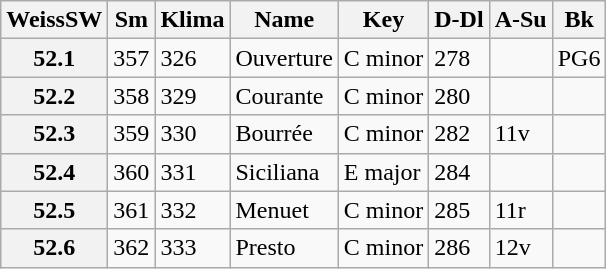<table border="1" class="wikitable sortable">
<tr>
<th data-sort-type="number">WeissSW</th>
<th>Sm</th>
<th>Klima</th>
<th class="unsortable">Name</th>
<th class="unsortable">Key</th>
<th>D-Dl</th>
<th>A-Su</th>
<th>Bk</th>
</tr>
<tr>
<th data-sort-value="1">52.1</th>
<td>357</td>
<td>326</td>
<td>Ouverture</td>
<td>C minor</td>
<td>278</td>
<td></td>
<td>PG6</td>
</tr>
<tr>
<th data-sort-value="2">52.2</th>
<td>358</td>
<td>329</td>
<td>Courante</td>
<td>C minor</td>
<td>280</td>
<td></td>
<td></td>
</tr>
<tr>
<th data-sort-value="3">52.3</th>
<td>359</td>
<td>330</td>
<td>Bourrée</td>
<td>C minor</td>
<td>282</td>
<td>11v</td>
<td></td>
</tr>
<tr>
<th data-sort-value="4">52.4</th>
<td>360</td>
<td>331</td>
<td>Siciliana</td>
<td>E major</td>
<td>284</td>
<td></td>
<td></td>
</tr>
<tr>
<th data-sort-value="5">52.5</th>
<td>361</td>
<td>332</td>
<td>Menuet</td>
<td>C minor</td>
<td>285</td>
<td>11r</td>
<td></td>
</tr>
<tr>
<th data-sort-value="6">52.6</th>
<td>362</td>
<td>333</td>
<td>Presto</td>
<td>C minor</td>
<td>286</td>
<td>12v</td>
<td></td>
</tr>
</table>
